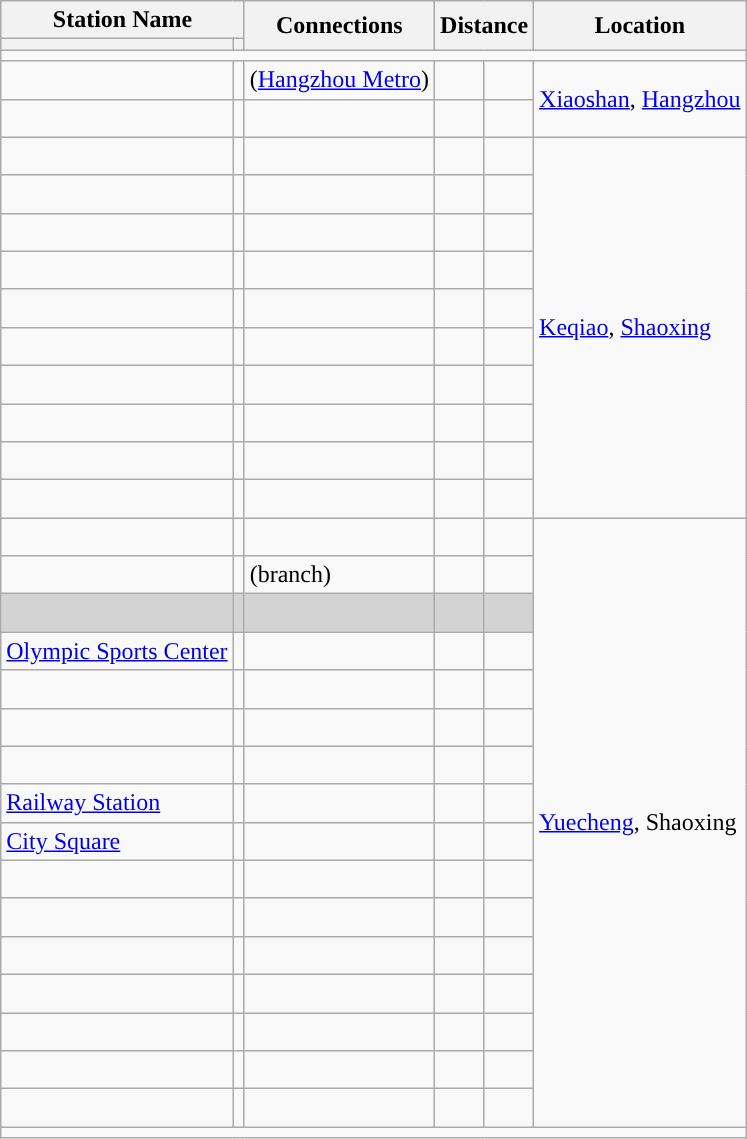<table class="wikitable">
<tr>
<th colspan="2">Station Name</th>
<th rowspan="2">Connections</th>
<th colspan="2" rowspan="2">Distance<br></th>
<th rowspan="2">Location</th>
</tr>
<tr>
<th></th>
<th></th>
</tr>
<tr style="background:#">
<td colspan="6"></td>
</tr>
<tr>
<td></td>
<td></td>
<td> (<a href='#'>Hangzhou Metro</a>)</td>
<td> </td>
<td> </td>
<td rowspan="2"><a href='#'>Xiaoshan</a>, <a href='#'>Hangzhou</a></td>
</tr>
<tr>
<td></td>
<td></td>
<td></td>
<td> </td>
<td> </td>
</tr>
<tr>
<td></td>
<td></td>
<td></td>
<td> </td>
<td> </td>
<td rowspan="10"><a href='#'>Keqiao</a>, <a href='#'>Shaoxing</a></td>
</tr>
<tr>
<td></td>
<td></td>
<td></td>
<td> </td>
<td> </td>
</tr>
<tr>
<td></td>
<td></td>
<td></td>
<td> </td>
<td> </td>
</tr>
<tr>
<td></td>
<td></td>
<td></td>
<td> </td>
<td> </td>
</tr>
<tr>
<td></td>
<td></td>
<td></td>
<td> </td>
<td> </td>
</tr>
<tr>
<td></td>
<td></td>
<td></td>
<td> </td>
<td> </td>
</tr>
<tr>
<td></td>
<td></td>
<td></td>
<td> </td>
<td> </td>
</tr>
<tr>
<td></td>
<td></td>
<td></td>
<td> </td>
<td> </td>
</tr>
<tr>
<td></td>
<td></td>
<td></td>
<td> </td>
<td> </td>
</tr>
<tr>
<td></td>
<td></td>
<td></td>
<td> </td>
<td> </td>
</tr>
<tr>
<td></td>
<td></td>
<td></td>
<td> </td>
<td> </td>
<td rowspan="16"><a href='#'>Yuecheng</a>, Shaoxing</td>
</tr>
<tr>
<td></td>
<td></td>
<td> (branch)</td>
<td> </td>
<td> </td>
</tr>
<tr bgcolor="lightgrey">
<td><em></em></td>
<td><em></em></td>
<td></td>
<td> </td>
<td> </td>
</tr>
<tr>
<td><a href='#'>Olympic Sports Center</a></td>
<td></td>
<td></td>
<td> </td>
<td> </td>
</tr>
<tr>
<td></td>
<td></td>
<td></td>
<td> </td>
<td> </td>
</tr>
<tr>
<td></td>
<td></td>
<td></td>
<td> </td>
<td> </td>
</tr>
<tr>
<td></td>
<td></td>
<td></td>
<td> </td>
<td> </td>
</tr>
<tr>
<td><a href='#'>Railway Station</a></td>
<td></td>
<td></td>
<td> </td>
<td> </td>
</tr>
<tr>
<td><a href='#'>City Square</a></td>
<td></td>
<td></td>
<td> </td>
<td> </td>
</tr>
<tr>
<td></td>
<td></td>
<td></td>
<td> </td>
<td> </td>
</tr>
<tr>
<td></td>
<td></td>
<td></td>
<td> </td>
<td> </td>
</tr>
<tr>
<td></td>
<td></td>
<td></td>
<td> </td>
<td> </td>
</tr>
<tr>
<td></td>
<td></td>
<td></td>
<td> </td>
<td> </td>
</tr>
<tr>
<td></td>
<td></td>
<td></td>
<td> </td>
<td> </td>
</tr>
<tr>
<td></td>
<td></td>
<td></td>
<td> </td>
<td> </td>
</tr>
<tr>
<td></td>
<td></td>
<td></td>
<td> </td>
<td> </td>
</tr>
<tr style="background:#">
<td colspan="6"></td>
</tr>
</table>
